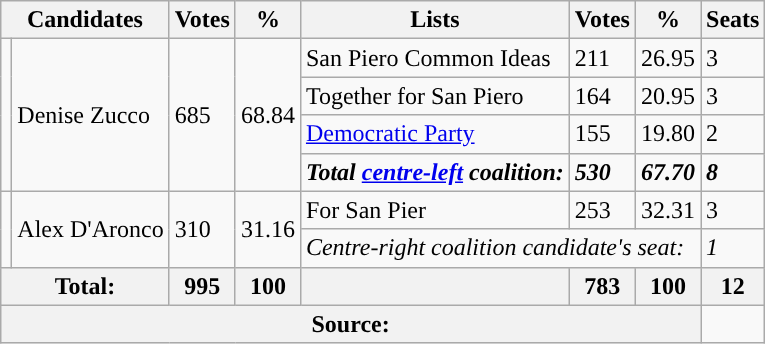<table class="wikitable sortable">
<tr>
<th colspan="2">Candidates</th>
<th>Votes</th>
<th>%</th>
<th>Lists</th>
<th>Votes</th>
<th>%</th>
<th>Seats</th>
</tr>
<tr>
<td rowspan="4"></td>
<td rowspan="4">Denise Zucco </td>
<td rowspan="4">685</td>
<td rowspan="4">68.84</td>
<td>San Piero Common Ideas</td>
<td>211</td>
<td>26.95</td>
<td>3</td>
</tr>
<tr>
<td>Together for San Piero</td>
<td>164</td>
<td>20.95</td>
<td>3</td>
</tr>
<tr>
<td><a href='#'>Democratic Party</a></td>
<td>155</td>
<td>19.80</td>
<td>2</td>
</tr>
<tr>
<td><strong><em>Total <a href='#'>centre-left</a> coalition:</em></strong></td>
<td><strong><em>530</em></strong></td>
<td><strong><em>67.70</em></strong></td>
<td><strong><em>8</em></strong></td>
</tr>
<tr>
<td rowspan="2"></td>
<td rowspan="2">Alex D'Aronco</td>
<td rowspan="2">310</td>
<td rowspan="2">31.16</td>
<td>For San Pier</td>
<td>253</td>
<td>32.31</td>
<td>3</td>
</tr>
<tr>
<td colspan="3"><em>Centre-right coalition candidate's seat:</em></td>
<td><em>1</em></td>
</tr>
<tr>
<th colspan="2">Total:</th>
<th>995</th>
<th>100</th>
<th></th>
<th>783</th>
<th>100</th>
<th>12</th>
</tr>
<tr>
<th colspan="7">Source:</th>
<td></td>
</tr>
</table>
